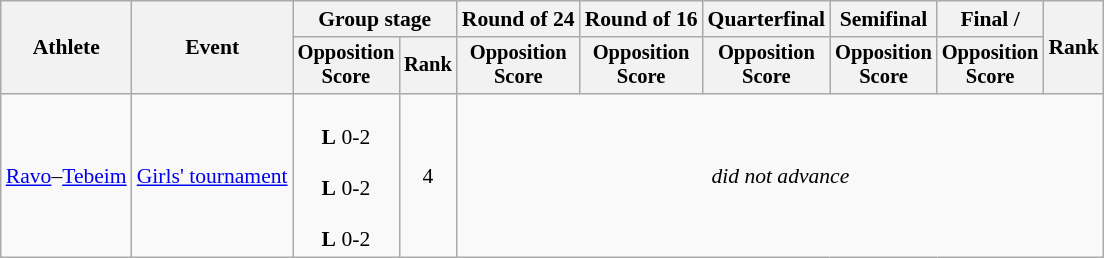<table class="wikitable" style="font-size:90%">
<tr>
<th rowspan=2>Athlete</th>
<th rowspan=2>Event</th>
<th colspan=2>Group stage</th>
<th>Round of 24</th>
<th>Round of 16</th>
<th>Quarterfinal</th>
<th>Semifinal</th>
<th>Final / </th>
<th rowspan=2>Rank</th>
</tr>
<tr style="font-size:95%">
<th>Opposition<br>Score</th>
<th>Rank</th>
<th>Opposition<br>Score</th>
<th>Opposition<br>Score</th>
<th>Opposition<br>Score</th>
<th>Opposition<br>Score</th>
<th>Opposition<br>Score</th>
</tr>
<tr align=center>
<td><a href='#'>Ravo</a>–<a href='#'>Tebeim</a></td>
<td><a href='#'>Girls' tournament</a></td>
<td><br><strong>L</strong> 0-2<br><br><strong>L</strong> 0-2<br><br><strong>L</strong> 0-2</td>
<td>4</td>
<td Colspan=6><em>did not advance</em></td>
</tr>
</table>
